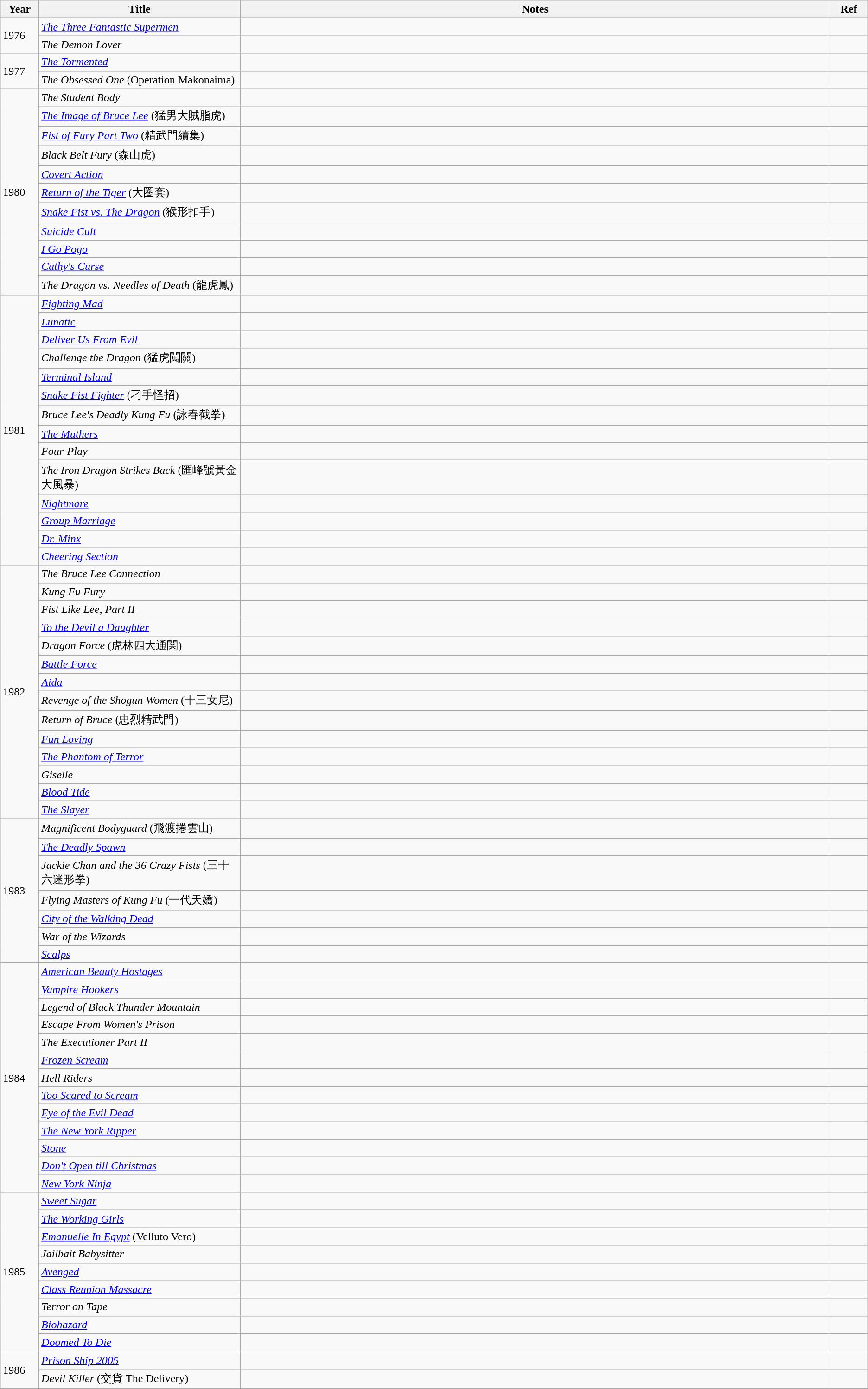<table class="wikitable sortable">
<tr>
<th width="50">Year</th>
<th width="310">Title</th>
<th width="950">Notes</th>
<th width="50" scope="Col" class="unsortable">Ref</th>
</tr>
<tr>
<td rowspan="2">1976</td>
<td> <em><a href='#'>The Three Fantastic Supermen</a></em></td>
<td></td>
<td></td>
</tr>
<tr>
<td> <em>The Demon Lover</em></td>
<td></td>
<td></td>
</tr>
<tr>
<td rowspan="2">1977</td>
<td> <em><a href='#'>The Tormented</a></em></td>
<td></td>
<td></td>
</tr>
<tr>
<td> <em>The Obsessed One</em> (Operation Makonaima)</td>
<td></td>
<td></td>
</tr>
<tr>
<td rowspan="11">1980</td>
<td> <em>The Student Body</em></td>
<td></td>
<td></td>
</tr>
<tr>
<td> <em><a href='#'>The Image of Bruce Lee</a></em> (猛男大賊脂虎)</td>
<td></td>
<td></td>
</tr>
<tr>
<td> <em><a href='#'>Fist of Fury Part Two</a></em> (精武門續集)</td>
<td></td>
<td></td>
</tr>
<tr>
<td> <em>Black Belt Fury</em> (森山虎)</td>
<td></td>
<td></td>
</tr>
<tr>
<td> <em><a href='#'>Covert Action</a></em></td>
<td></td>
<td></td>
</tr>
<tr>
<td> <em><a href='#'>Return of the Tiger</a></em> (大圈套)</td>
<td></td>
<td></td>
</tr>
<tr>
<td> <em><a href='#'>Snake Fist vs. The Dragon</a></em> (猴形扣手)</td>
<td></td>
<td></td>
</tr>
<tr>
<td> <em><a href='#'>Suicide Cult</a></em></td>
<td></td>
<td></td>
</tr>
<tr>
<td> <em><a href='#'>I Go Pogo</a></em></td>
<td></td>
<td></td>
</tr>
<tr>
<td> <em><a href='#'>Cathy's Curse</a></em></td>
<td></td>
<td></td>
</tr>
<tr>
<td> <em>The Dragon vs. Needles of Death</em> (龍虎鳳)</td>
<td></td>
<td></td>
</tr>
<tr>
<td rowspan="14">1981</td>
<td> <em><a href='#'>Fighting Mad</a></em></td>
<td></td>
<td></td>
</tr>
<tr>
<td> <em><a href='#'>Lunatic</a></em></td>
<td></td>
<td></td>
</tr>
<tr>
<td> <em><a href='#'>Deliver Us From Evil</a></em></td>
<td></td>
<td></td>
</tr>
<tr>
<td> <em>Challenge the Dragon</em> (猛虎闖關)</td>
<td></td>
<td></td>
</tr>
<tr>
<td> <em><a href='#'>Terminal Island</a></em></td>
<td></td>
<td></td>
</tr>
<tr>
<td> <em><a href='#'>Snake Fist Fighter</a></em> (刁手怪招)</td>
<td></td>
<td></td>
</tr>
<tr>
<td> <em>Bruce Lee's Deadly Kung Fu</em> (詠春截拳)</td>
<td></td>
<td></td>
</tr>
<tr>
<td> <em><a href='#'>The Muthers</a></em></td>
<td></td>
<td></td>
</tr>
<tr>
<td> <em>Four-Play</em></td>
<td></td>
<td></td>
</tr>
<tr>
<td> <em>The Iron Dragon Strikes Back</em> (匯峰號黃金大風暴)</td>
<td></td>
<td></td>
</tr>
<tr>
<td> <em><a href='#'>Nightmare</a></em></td>
<td></td>
<td></td>
</tr>
<tr>
<td> <em><a href='#'>Group Marriage</a></em></td>
<td></td>
<td></td>
</tr>
<tr>
<td> <em><a href='#'>Dr. Minx</a></em></td>
<td></td>
<td></td>
</tr>
<tr>
<td> <em><a href='#'>Cheering Section</a></em></td>
<td></td>
<td></td>
</tr>
<tr>
<td rowspan="14">1982</td>
<td> <em>The Bruce Lee Connection</em></td>
<td></td>
<td></td>
</tr>
<tr>
<td> <em>Kung Fu Fury</em></td>
<td></td>
<td></td>
</tr>
<tr>
<td> <em>Fist Like Lee, Part II</em></td>
<td></td>
<td></td>
</tr>
<tr>
<td> <em><a href='#'>To the Devil a Daughter</a></em></td>
<td></td>
<td></td>
</tr>
<tr>
<td> <em>Dragon Force</em> (虎林四大通関) </td>
<td></td>
<td></td>
</tr>
<tr>
<td> <em><a href='#'>Battle Force</a></em></td>
<td></td>
<td></td>
</tr>
<tr>
<td> <em><a href='#'>Aida</a></em></td>
<td></td>
<td></td>
</tr>
<tr>
<td> <em>Revenge of the Shogun Women</em> (十三女尼)</td>
<td></td>
<td></td>
</tr>
<tr>
<td> <em>Return of Bruce</em> (忠烈精武門)</td>
<td></td>
<td></td>
</tr>
<tr>
<td> <em><a href='#'>Fun Loving</a></em></td>
<td></td>
<td></td>
</tr>
<tr>
<td> <em><a href='#'>The Phantom of Terror</a></em></td>
<td></td>
<td></td>
</tr>
<tr>
<td> <em>Giselle</em></td>
<td></td>
<td></td>
</tr>
<tr>
<td> <em><a href='#'>Blood Tide</a></em></td>
<td></td>
<td></td>
</tr>
<tr>
<td> <em><a href='#'>The Slayer</a></em></td>
<td></td>
<td></td>
</tr>
<tr>
<td rowspan="7">1983</td>
<td> <em>Magnificent Bodyguard</em> (飛渡捲雲山)</td>
<td></td>
<td></td>
</tr>
<tr>
<td> <em><a href='#'>The Deadly Spawn</a></em></td>
<td></td>
<td></td>
</tr>
<tr>
<td> <em>Jackie Chan and the 36 Crazy Fists</em> (三十六迷形拳)</td>
<td></td>
<td></td>
</tr>
<tr>
<td> <em>Flying Masters of Kung Fu</em> (一代天嬌)</td>
<td></td>
<td></td>
</tr>
<tr>
<td> <em><a href='#'>City of the Walking Dead</a></em></td>
<td></td>
<td></td>
</tr>
<tr>
<td> <em>War of the Wizards</em></td>
<td></td>
<td></td>
</tr>
<tr>
<td> <em><a href='#'>Scalps</a></em></td>
<td></td>
<td></td>
</tr>
<tr>
<td rowspan="13">1984</td>
<td> <em><a href='#'>American Beauty Hostages</a></em></td>
<td></td>
<td></td>
</tr>
<tr>
<td> <em><a href='#'>Vampire Hookers</a></em></td>
<td></td>
<td></td>
</tr>
<tr>
<td> <em>Legend of Black Thunder Mountain</em></td>
<td></td>
<td></td>
</tr>
<tr>
<td> <em>Escape From Women's Prison</em></td>
<td></td>
<td></td>
</tr>
<tr>
<td> <em>The Executioner Part II</em></td>
<td></td>
<td></td>
</tr>
<tr>
<td> <em><a href='#'>Frozen Scream</a></em></td>
<td></td>
<td></td>
</tr>
<tr>
<td> <em>Hell Riders</em></td>
<td></td>
<td></td>
</tr>
<tr>
<td> <em><a href='#'>Too Scared to Scream</a></em></td>
<td></td>
<td></td>
</tr>
<tr>
<td> <em><a href='#'>Eye of the Evil Dead</a></em></td>
<td></td>
<td></td>
</tr>
<tr>
<td> <em><a href='#'>The New York Ripper</a></em></td>
<td></td>
<td></td>
</tr>
<tr>
<td> <em><a href='#'>Stone</a></em></td>
<td></td>
<td></td>
</tr>
<tr>
<td> <em><a href='#'>Don't Open till Christmas</a></em></td>
<td></td>
<td></td>
</tr>
<tr>
<td> <em><a href='#'>New York Ninja</a></em></td>
<td></td>
<td></td>
</tr>
<tr>
<td rowspan="9">1985</td>
<td> <em><a href='#'>Sweet Sugar</a></em></td>
<td></td>
<td></td>
</tr>
<tr>
<td> <em><a href='#'>The Working Girls</a></em></td>
<td></td>
<td></td>
</tr>
<tr>
<td> <em><a href='#'>Emanuelle In Egypt</a></em> (Velluto Vero)</td>
<td></td>
<td></td>
</tr>
<tr>
<td> <em>Jailbait Babysitter</em></td>
<td></td>
<td></td>
</tr>
<tr>
<td> <em><a href='#'>Avenged</a></em></td>
<td></td>
<td></td>
</tr>
<tr>
<td> <em><a href='#'>Class Reunion Massacre</a></em></td>
<td></td>
<td></td>
</tr>
<tr>
<td> <em>Terror on Tape</em></td>
<td></td>
<td></td>
</tr>
<tr>
<td> <em><a href='#'>Biohazard</a></em></td>
<td></td>
<td></td>
</tr>
<tr>
<td> <em><a href='#'>Doomed To Die</a></em></td>
<td></td>
<td></td>
</tr>
<tr>
<td rowspan="2">1986</td>
<td> <em><a href='#'>Prison Ship 2005</a></em></td>
<td></td>
<td></td>
</tr>
<tr>
<td> <em>Devil Killer</em> (交貨 The Delivery)</td>
<td></td>
<td></td>
</tr>
</table>
